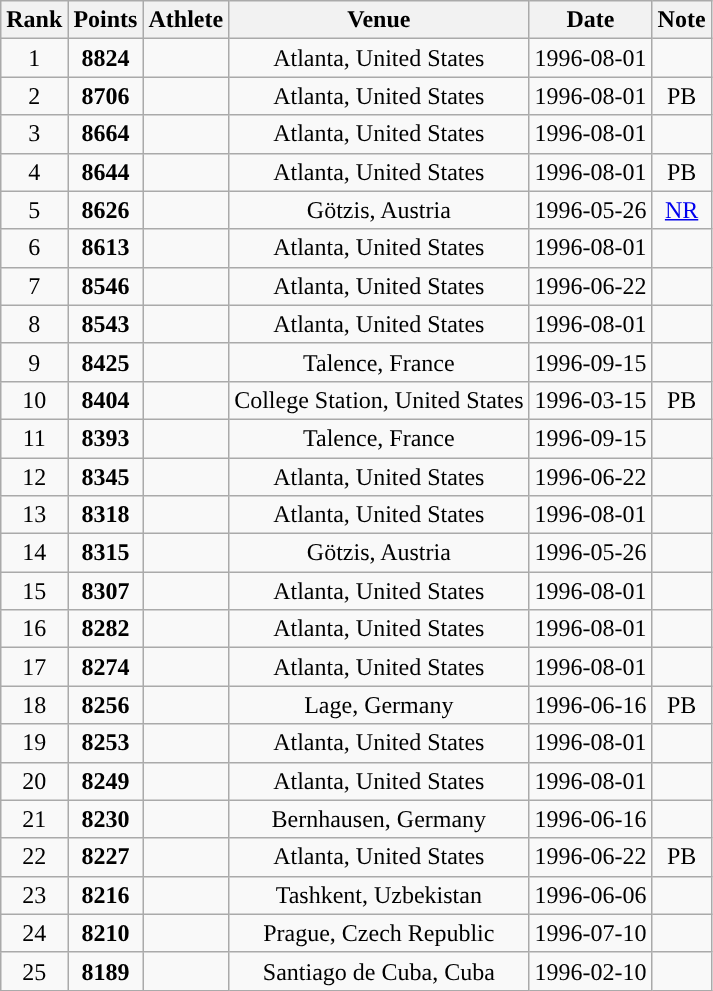<table class="wikitable" style=" text-align:center;">
<tr>
<th>Rank</th>
<th>Points</th>
<th>Athlete</th>
<th>Venue</th>
<th>Date</th>
<th>Note</th>
</tr>
<tr>
<td>1</td>
<td><strong>8824</strong></td>
<td align=left></td>
<td>Atlanta, United States</td>
<td>1996-08-01</td>
<td></td>
</tr>
<tr>
<td>2</td>
<td><strong>8706</strong></td>
<td align=left></td>
<td>Atlanta, United States</td>
<td>1996-08-01</td>
<td>PB</td>
</tr>
<tr>
<td>3</td>
<td><strong>8664</strong></td>
<td align=left></td>
<td>Atlanta, United States</td>
<td>1996-08-01</td>
<td></td>
</tr>
<tr>
<td>4</td>
<td><strong>8644</strong></td>
<td align=left></td>
<td>Atlanta, United States</td>
<td>1996-08-01</td>
<td>PB</td>
</tr>
<tr>
<td>5</td>
<td><strong>8626</strong></td>
<td align=left></td>
<td>Götzis, Austria</td>
<td>1996-05-26</td>
<td><a href='#'>NR</a></td>
</tr>
<tr>
<td>6</td>
<td><strong>8613</strong></td>
<td align=left></td>
<td>Atlanta, United States</td>
<td>1996-08-01</td>
<td></td>
</tr>
<tr>
<td>7</td>
<td><strong>8546</strong></td>
<td align=left></td>
<td>Atlanta, United States</td>
<td>1996-06-22</td>
<td></td>
</tr>
<tr>
<td>8</td>
<td><strong>8543</strong></td>
<td align=left></td>
<td>Atlanta, United States</td>
<td>1996-08-01</td>
<td></td>
</tr>
<tr>
<td>9</td>
<td><strong>8425</strong></td>
<td align=left></td>
<td>Talence, France</td>
<td>1996-09-15</td>
<td></td>
</tr>
<tr>
<td>10</td>
<td><strong>8404</strong></td>
<td align=left></td>
<td>College Station, United States</td>
<td>1996-03-15</td>
<td>PB</td>
</tr>
<tr>
<td>11</td>
<td><strong>8393</strong></td>
<td align=left></td>
<td>Talence, France</td>
<td>1996-09-15</td>
<td></td>
</tr>
<tr>
<td>12</td>
<td><strong>8345</strong></td>
<td align=left></td>
<td>Atlanta, United States</td>
<td>1996-06-22</td>
<td></td>
</tr>
<tr>
<td>13</td>
<td><strong>8318</strong></td>
<td align=left></td>
<td>Atlanta, United States</td>
<td>1996-08-01</td>
<td></td>
</tr>
<tr>
<td>14</td>
<td><strong>8315</strong></td>
<td align=left></td>
<td>Götzis, Austria</td>
<td>1996-05-26</td>
<td></td>
</tr>
<tr>
<td>15</td>
<td><strong>8307</strong></td>
<td align=left></td>
<td>Atlanta, United States</td>
<td>1996-08-01</td>
<td></td>
</tr>
<tr>
<td>16</td>
<td><strong>8282</strong></td>
<td align=left></td>
<td>Atlanta, United States</td>
<td>1996-08-01</td>
<td></td>
</tr>
<tr>
<td>17</td>
<td><strong>8274</strong></td>
<td align=left></td>
<td>Atlanta, United States</td>
<td>1996-08-01</td>
<td></td>
</tr>
<tr>
<td>18</td>
<td><strong>8256</strong></td>
<td align=left></td>
<td>Lage, Germany</td>
<td>1996-06-16</td>
<td>PB</td>
</tr>
<tr>
<td>19</td>
<td><strong>8253</strong></td>
<td align=left></td>
<td>Atlanta, United States</td>
<td>1996-08-01</td>
<td></td>
</tr>
<tr>
<td>20</td>
<td><strong>8249</strong></td>
<td align=left></td>
<td>Atlanta, United States</td>
<td>1996-08-01</td>
<td></td>
</tr>
<tr>
<td>21</td>
<td><strong>8230</strong></td>
<td align=left></td>
<td>Bernhausen, Germany</td>
<td>1996-06-16</td>
<td></td>
</tr>
<tr>
<td>22</td>
<td><strong>8227</strong></td>
<td align=left></td>
<td>Atlanta, United States</td>
<td>1996-06-22</td>
<td>PB</td>
</tr>
<tr>
<td>23</td>
<td><strong>8216</strong></td>
<td align=left></td>
<td>Tashkent, Uzbekistan</td>
<td>1996-06-06</td>
<td></td>
</tr>
<tr>
<td>24</td>
<td><strong>8210</strong></td>
<td align=left></td>
<td>Prague, Czech Republic</td>
<td>1996-07-10</td>
<td></td>
</tr>
<tr>
<td>25</td>
<td><strong>8189</strong></td>
<td align=left></td>
<td>Santiago de Cuba, Cuba</td>
<td>1996-02-10</td>
<td></td>
</tr>
</table>
